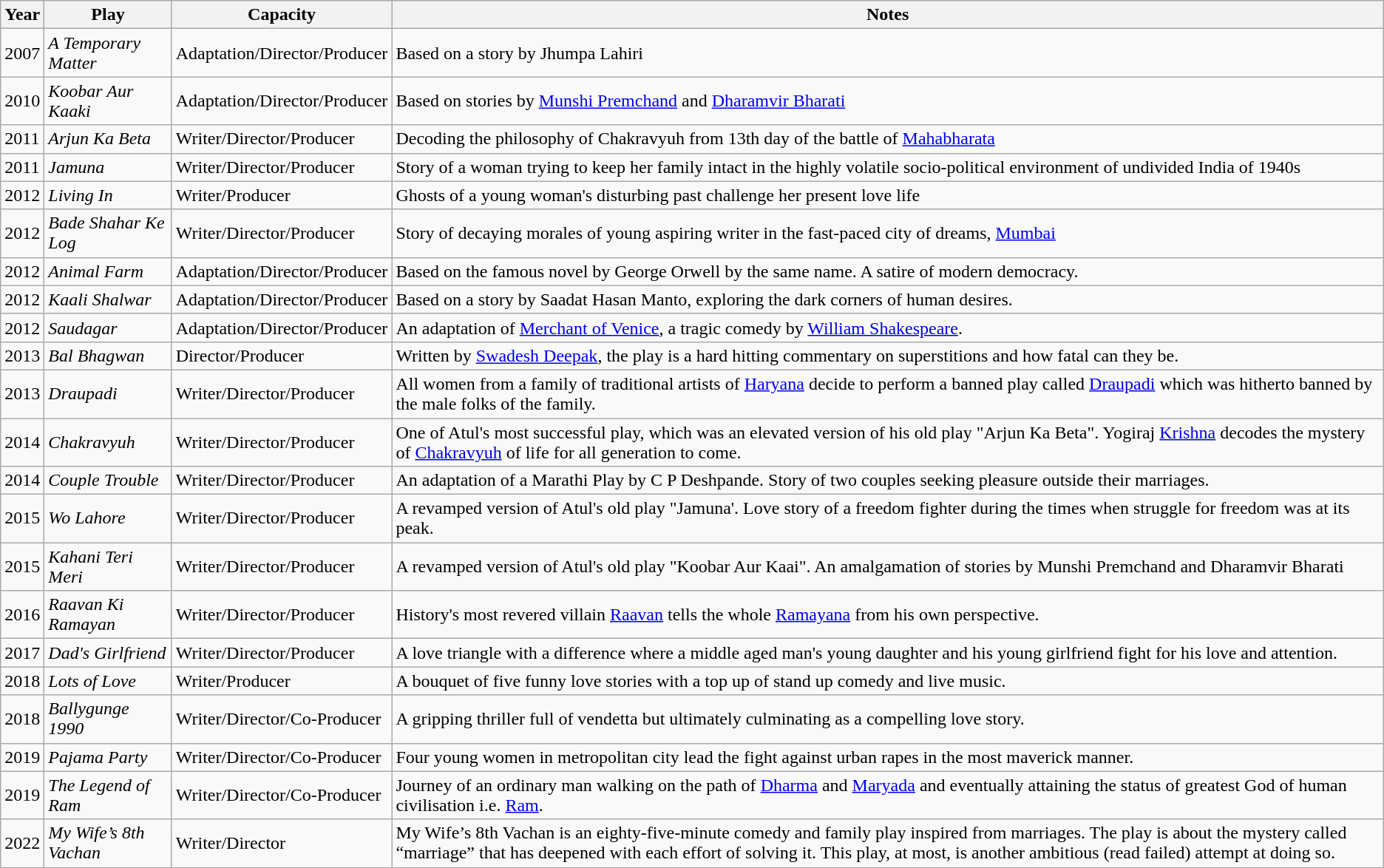<table class="wikitable">
<tr>
<th>Year</th>
<th>Play</th>
<th>Capacity</th>
<th>Notes</th>
</tr>
<tr>
<td>2007</td>
<td><em>A Temporary Matter</em></td>
<td>Adaptation/Director/Producer</td>
<td>Based on a story by Jhumpa Lahiri</td>
</tr>
<tr>
<td>2010</td>
<td><em>Koobar Aur Kaaki</em></td>
<td>Adaptation/Director/Producer</td>
<td>Based on stories by <a href='#'>Munshi Premchand</a> and <a href='#'>Dharamvir Bharati</a></td>
</tr>
<tr>
<td>2011</td>
<td><em>Arjun Ka Beta</em></td>
<td>Writer/Director/Producer</td>
<td>Decoding the philosophy of Chakravyuh from 13th day of the battle of <a href='#'>Mahabharata</a></td>
</tr>
<tr>
<td>2011</td>
<td><em>Jamuna</em></td>
<td>Writer/Director/Producer</td>
<td>Story of a woman trying to keep her family intact in the highly volatile socio-political environment of undivided India of 1940s</td>
</tr>
<tr>
<td>2012</td>
<td><em>Living In</em></td>
<td>Writer/Producer</td>
<td>Ghosts of a young woman's disturbing past challenge her present love life</td>
</tr>
<tr>
<td>2012</td>
<td><em>Bade Shahar Ke Log</em></td>
<td>Writer/Director/Producer</td>
<td>Story of decaying morales of young aspiring writer in the fast-paced city of dreams, <a href='#'>Mumbai</a></td>
</tr>
<tr>
<td>2012</td>
<td><em>Animal Farm</em></td>
<td>Adaptation/Director/Producer</td>
<td>Based on the famous novel by George Orwell by the same name. A satire of modern democracy.</td>
</tr>
<tr>
<td>2012</td>
<td><em>Kaali Shalwar</em></td>
<td>Adaptation/Director/Producer</td>
<td>Based on a story by Saadat Hasan Manto, exploring the dark corners of human desires.</td>
</tr>
<tr>
<td>2012</td>
<td><em>Saudagar</em></td>
<td>Adaptation/Director/Producer</td>
<td>An adaptation of <a href='#'>Merchant of Venice</a>, a tragic comedy by <a href='#'>William Shakespeare</a>.</td>
</tr>
<tr>
<td>2013</td>
<td><em>Bal Bhagwan</em></td>
<td>Director/Producer</td>
<td>Written by <a href='#'>Swadesh Deepak</a>, the play is a hard hitting commentary on superstitions and how fatal can they be.</td>
</tr>
<tr>
<td>2013</td>
<td><em>Draupadi</em></td>
<td>Writer/Director/Producer</td>
<td>All women from a family of traditional artists of <a href='#'>Haryana</a> decide to perform a banned play called <a href='#'>Draupadi</a> which was hitherto banned by the male folks of the family.</td>
</tr>
<tr>
<td>2014</td>
<td><em>Chakravyuh</em></td>
<td>Writer/Director/Producer</td>
<td>One of Atul's most successful play, which was an elevated version of his old play "Arjun Ka Beta". Yogiraj <a href='#'>Krishna</a> decodes the mystery of <a href='#'>Chakravyuh</a> of life for all generation to come.</td>
</tr>
<tr>
<td>2014</td>
<td><em>Couple Trouble</em></td>
<td>Writer/Director/Producer</td>
<td>An adaptation of a Marathi Play by C P Deshpande. Story of two couples seeking pleasure outside their marriages.</td>
</tr>
<tr>
<td>2015</td>
<td><em>Wo Lahore</em></td>
<td>Writer/Director/Producer</td>
<td>A revamped version of Atul's old play "Jamuna'. Love story of a freedom fighter during the times when struggle for freedom was at its peak.</td>
</tr>
<tr>
<td>2015</td>
<td><em>Kahani Teri Meri </em></td>
<td>Writer/Director/Producer</td>
<td>A revamped version of Atul's old play "Koobar Aur Kaai". An amalgamation of stories by Munshi Premchand and Dharamvir Bharati</td>
</tr>
<tr>
<td>2016</td>
<td><em>Raavan Ki Ramayan</em></td>
<td>Writer/Director/Producer</td>
<td>History's most revered villain <a href='#'>Raavan</a> tells the whole <a href='#'>Ramayana</a> from his own perspective.</td>
</tr>
<tr>
<td>2017</td>
<td><em>Dad's Girlfriend</em></td>
<td>Writer/Director/Producer</td>
<td>A love triangle with a difference where a middle aged man's young daughter and his young girlfriend fight for his love and attention.</td>
</tr>
<tr>
<td>2018</td>
<td><em>Lots of Love</em></td>
<td>Writer/Producer</td>
<td>A bouquet of five funny love stories with a top up of stand up comedy and live music.</td>
</tr>
<tr>
<td>2018</td>
<td><em>Ballygunge 1990</em></td>
<td>Writer/Director/Co-Producer</td>
<td>A gripping thriller full of vendetta but ultimately culminating as a compelling love story.</td>
</tr>
<tr>
<td>2019</td>
<td><em>Pajama Party</em></td>
<td>Writer/Director/Co-Producer</td>
<td>Four young women in metropolitan city lead the fight against urban rapes in the most maverick manner.</td>
</tr>
<tr>
<td>2019</td>
<td><em>The Legend of Ram</em></td>
<td>Writer/Director/Co-Producer</td>
<td>Journey of an ordinary man walking on the path of <a href='#'>Dharma</a> and <a href='#'>Maryada</a> and eventually attaining the status of greatest God of human civilisation i.e. <a href='#'>Ram</a>.</td>
</tr>
<tr>
<td>2022</td>
<td><em>My Wife’s 8th Vachan</em></td>
<td>Writer/Director</td>
<td>My Wife’s 8th Vachan is an eighty-five-minute comedy and family play inspired from marriages.  The play is about the mystery called “marriage” that has deepened with each effort of solving it. This play, at most, is another ambitious (read failed) attempt at doing so.</td>
</tr>
</table>
